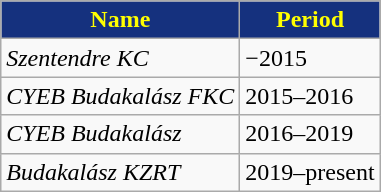<table class="wikitable" style="text-align: left">
<tr>
<th style="color:yellow; background:#15317E">Name</th>
<th style="color:yellow; background:#15317E">Period</th>
</tr>
<tr>
<td align=left><em>Szentendre KC</em></td>
<td>−2015</td>
</tr>
<tr>
<td align=left><em>CYEB Budakalász FKC</em></td>
<td>2015–2016</td>
</tr>
<tr>
<td align=left><em>CYEB Budakalász</em></td>
<td>2016–2019</td>
</tr>
<tr>
<td align=left><em>Budakalász KZRT</em></td>
<td>2019–present</td>
</tr>
</table>
